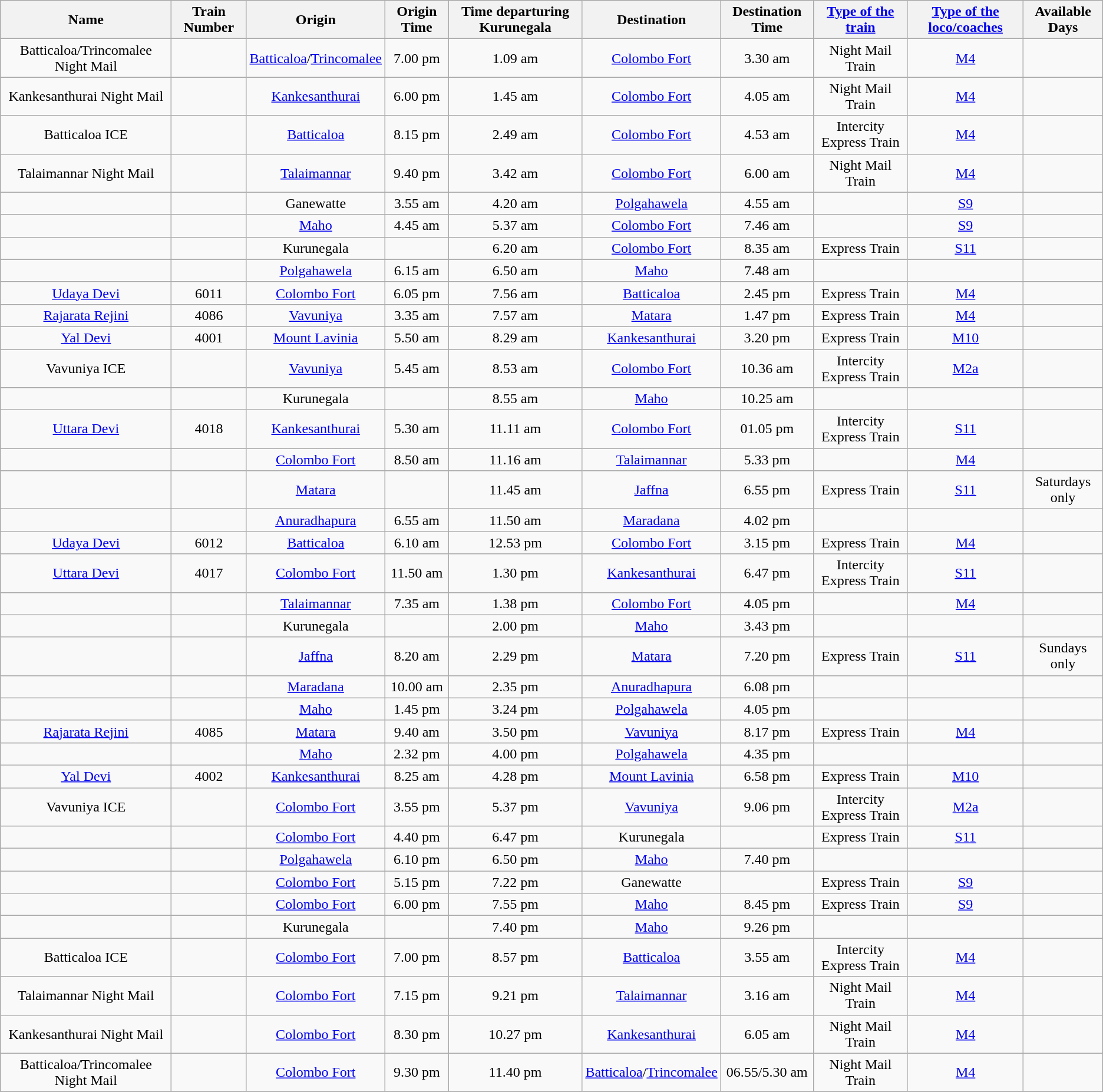<table class="wikitable" style="text-align:  center;">
<tr>
<th>Name</th>
<th>Train Number</th>
<th>Origin</th>
<th>Origin Time</th>
<th>Time departuring Kurunegala</th>
<th>Destination</th>
<th>Destination Time</th>
<th><a href='#'>Type of the train</a></th>
<th><a href='#'>Type of the loco/coaches</a></th>
<th>Available Days</th>
</tr>
<tr>
<td>Batticaloa/Trincomalee Night Mail</td>
<td></td>
<td><a href='#'>Batticaloa</a>/<a href='#'>Trincomalee</a></td>
<td>7.00 pm</td>
<td>1.09 am</td>
<td><a href='#'>Colombo Fort</a></td>
<td>3.30 am</td>
<td>Night Mail Train</td>
<td><a href='#'>M4</a></td>
<td></td>
</tr>
<tr>
<td>Kankesanthurai Night Mail</td>
<td></td>
<td><a href='#'>Kankesanthurai</a></td>
<td>6.00 pm</td>
<td>1.45 am</td>
<td><a href='#'>Colombo Fort</a></td>
<td>4.05 am</td>
<td>Night Mail Train</td>
<td><a href='#'>M4</a></td>
<td></td>
</tr>
<tr>
<td>Batticaloa ICE</td>
<td></td>
<td><a href='#'>Batticaloa</a></td>
<td>8.15 pm</td>
<td>2.49 am</td>
<td><a href='#'>Colombo Fort</a></td>
<td>4.53 am</td>
<td>Intercity Express Train</td>
<td><a href='#'>M4</a></td>
<td></td>
</tr>
<tr>
<td>Talaimannar Night Mail</td>
<td></td>
<td><a href='#'>Talaimannar</a></td>
<td>9.40 pm</td>
<td>3.42 am</td>
<td><a href='#'>Colombo Fort</a></td>
<td>6.00 am</td>
<td>Night Mail Train</td>
<td><a href='#'>M4</a></td>
<td></td>
</tr>
<tr>
<td></td>
<td></td>
<td>Ganewatte</td>
<td>3.55 am</td>
<td>4.20 am</td>
<td><a href='#'>Polgahawela</a></td>
<td>4.55 am</td>
<td></td>
<td><a href='#'>S9</a></td>
<td></td>
</tr>
<tr>
<td></td>
<td></td>
<td><a href='#'>Maho</a></td>
<td>4.45 am</td>
<td>5.37 am</td>
<td><a href='#'>Colombo Fort</a></td>
<td>7.46 am</td>
<td></td>
<td><a href='#'>S9</a></td>
<td></td>
</tr>
<tr>
<td></td>
<td></td>
<td>Kurunegala</td>
<td></td>
<td>6.20 am</td>
<td><a href='#'>Colombo Fort</a></td>
<td>8.35 am</td>
<td>Express Train</td>
<td><a href='#'>S11</a></td>
<td></td>
</tr>
<tr>
<td></td>
<td></td>
<td><a href='#'>Polgahawela</a></td>
<td>6.15 am</td>
<td>6.50 am</td>
<td><a href='#'>Maho</a></td>
<td>7.48 am</td>
<td></td>
<td></td>
<td></td>
</tr>
<tr>
<td><a href='#'>Udaya Devi</a></td>
<td>6011</td>
<td><a href='#'>Colombo Fort</a></td>
<td>6.05 pm</td>
<td>7.56 am</td>
<td><a href='#'>Batticaloa</a></td>
<td>2.45 pm</td>
<td>Express Train</td>
<td><a href='#'>M4</a></td>
<td></td>
</tr>
<tr>
<td><a href='#'>Rajarata Rejini</a></td>
<td>4086</td>
<td><a href='#'>Vavuniya</a></td>
<td>3.35 am</td>
<td>7.57 am</td>
<td><a href='#'>Matara</a></td>
<td>1.47 pm</td>
<td>Express Train</td>
<td><a href='#'>M4</a></td>
<td></td>
</tr>
<tr>
<td><a href='#'>Yal Devi</a></td>
<td>4001</td>
<td><a href='#'>Mount Lavinia</a></td>
<td>5.50 am</td>
<td>8.29 am</td>
<td><a href='#'>Kankesanthurai</a></td>
<td>3.20 pm</td>
<td>Express Train</td>
<td><a href='#'>M10</a></td>
<td></td>
</tr>
<tr>
<td>Vavuniya ICE</td>
<td></td>
<td><a href='#'>Vavuniya</a></td>
<td>5.45 am</td>
<td>8.53 am</td>
<td><a href='#'>Colombo Fort</a></td>
<td>10.36 am</td>
<td>Intercity Express Train</td>
<td><a href='#'>M2a</a></td>
<td></td>
</tr>
<tr>
<td></td>
<td></td>
<td>Kurunegala</td>
<td></td>
<td>8.55 am</td>
<td><a href='#'>Maho</a></td>
<td>10.25 am</td>
<td></td>
<td></td>
<td></td>
</tr>
<tr>
<td><a href='#'>Uttara Devi</a></td>
<td>4018</td>
<td><a href='#'>Kankesanthurai</a></td>
<td>5.30 am</td>
<td>11.11 am</td>
<td><a href='#'>Colombo Fort</a></td>
<td>01.05 pm</td>
<td>Intercity Express Train</td>
<td><a href='#'>S11</a></td>
<td></td>
</tr>
<tr>
<td></td>
<td></td>
<td><a href='#'>Colombo Fort</a></td>
<td>8.50 am</td>
<td>11.16 am</td>
<td><a href='#'>Talaimannar</a></td>
<td>5.33 pm</td>
<td></td>
<td><a href='#'>M4</a></td>
<td></td>
</tr>
<tr>
<td></td>
<td></td>
<td><a href='#'>Matara</a></td>
<td></td>
<td>11.45 am</td>
<td><a href='#'>Jaffna</a></td>
<td>6.55 pm</td>
<td>Express Train</td>
<td><a href='#'>S11</a></td>
<td>Saturdays only</td>
</tr>
<tr>
<td></td>
<td></td>
<td><a href='#'>Anuradhapura</a></td>
<td>6.55 am</td>
<td>11.50 am</td>
<td><a href='#'>Maradana</a></td>
<td>4.02 pm</td>
<td></td>
<td></td>
<td></td>
</tr>
<tr>
<td><a href='#'>Udaya Devi</a></td>
<td>6012</td>
<td><a href='#'>Batticaloa</a></td>
<td>6.10 am</td>
<td>12.53 pm</td>
<td><a href='#'>Colombo Fort</a></td>
<td>3.15 pm</td>
<td>Express Train</td>
<td><a href='#'>M4</a></td>
<td></td>
</tr>
<tr>
<td><a href='#'>Uttara Devi</a></td>
<td>4017</td>
<td><a href='#'>Colombo Fort</a></td>
<td>11.50 am</td>
<td>1.30 pm</td>
<td><a href='#'>Kankesanthurai</a></td>
<td>6.47 pm</td>
<td>Intercity Express Train</td>
<td><a href='#'>S11</a></td>
<td></td>
</tr>
<tr>
<td></td>
<td></td>
<td><a href='#'>Talaimannar</a></td>
<td>7.35 am</td>
<td>1.38 pm</td>
<td><a href='#'>Colombo Fort</a></td>
<td>4.05 pm</td>
<td></td>
<td><a href='#'>M4</a></td>
<td></td>
</tr>
<tr>
<td></td>
<td></td>
<td>Kurunegala</td>
<td></td>
<td>2.00 pm</td>
<td><a href='#'>Maho</a></td>
<td>3.43 pm</td>
<td></td>
<td></td>
<td></td>
</tr>
<tr>
<td></td>
<td></td>
<td><a href='#'>Jaffna</a></td>
<td>8.20 am</td>
<td>2.29 pm</td>
<td><a href='#'>Matara</a></td>
<td>7.20 pm</td>
<td>Express Train</td>
<td><a href='#'>S11</a></td>
<td>Sundays only</td>
</tr>
<tr>
<td></td>
<td></td>
<td><a href='#'>Maradana</a></td>
<td>10.00 am</td>
<td>2.35 pm</td>
<td><a href='#'>Anuradhapura</a></td>
<td>6.08 pm</td>
<td></td>
<td></td>
<td></td>
</tr>
<tr>
<td></td>
<td></td>
<td><a href='#'>Maho</a></td>
<td>1.45 pm</td>
<td>3.24 pm</td>
<td><a href='#'>Polgahawela</a></td>
<td>4.05 pm</td>
<td></td>
<td></td>
<td></td>
</tr>
<tr>
<td><a href='#'>Rajarata Rejini</a></td>
<td>4085</td>
<td><a href='#'>Matara</a></td>
<td>9.40 am</td>
<td>3.50 pm</td>
<td><a href='#'>Vavuniya</a></td>
<td>8.17 pm</td>
<td>Express Train</td>
<td><a href='#'>M4</a></td>
<td></td>
</tr>
<tr>
<td></td>
<td></td>
<td><a href='#'>Maho</a></td>
<td>2.32 pm</td>
<td>4.00 pm</td>
<td><a href='#'>Polgahawela</a></td>
<td>4.35 pm</td>
<td></td>
<td></td>
<td></td>
</tr>
<tr>
<td><a href='#'>Yal Devi</a></td>
<td>4002</td>
<td><a href='#'>Kankesanthurai</a></td>
<td>8.25 am</td>
<td>4.28 pm</td>
<td><a href='#'>Mount Lavinia</a></td>
<td>6.58 pm</td>
<td>Express Train</td>
<td><a href='#'>M10</a></td>
<td></td>
</tr>
<tr>
<td>Vavuniya ICE</td>
<td></td>
<td><a href='#'>Colombo Fort</a></td>
<td>3.55 pm</td>
<td>5.37 pm</td>
<td><a href='#'>Vavuniya</a></td>
<td>9.06 pm</td>
<td>Intercity Express Train</td>
<td><a href='#'>M2a</a></td>
<td></td>
</tr>
<tr>
<td></td>
<td></td>
<td><a href='#'>Colombo Fort</a></td>
<td>4.40 pm</td>
<td>6.47 pm</td>
<td>Kurunegala</td>
<td></td>
<td>Express Train</td>
<td><a href='#'>S11</a></td>
<td></td>
</tr>
<tr>
<td></td>
<td></td>
<td><a href='#'>Polgahawela</a></td>
<td>6.10 pm</td>
<td>6.50 pm</td>
<td><a href='#'>Maho</a></td>
<td>7.40 pm</td>
<td></td>
<td></td>
<td></td>
</tr>
<tr>
<td></td>
<td></td>
<td><a href='#'>Colombo Fort</a></td>
<td>5.15 pm</td>
<td>7.22 pm</td>
<td>Ganewatte</td>
<td></td>
<td>Express Train</td>
<td><a href='#'>S9</a></td>
<td></td>
</tr>
<tr>
<td></td>
<td></td>
<td><a href='#'>Colombo Fort</a></td>
<td>6.00 pm</td>
<td>7.55 pm</td>
<td><a href='#'>Maho</a></td>
<td>8.45 pm</td>
<td>Express Train</td>
<td><a href='#'>S9</a></td>
<td></td>
</tr>
<tr>
<td></td>
<td></td>
<td>Kurunegala</td>
<td></td>
<td>7.40 pm</td>
<td><a href='#'>Maho</a></td>
<td>9.26 pm</td>
<td></td>
<td></td>
<td></td>
</tr>
<tr>
<td>Batticaloa ICE</td>
<td></td>
<td><a href='#'>Colombo Fort</a></td>
<td>7.00 pm</td>
<td>8.57 pm</td>
<td><a href='#'>Batticaloa</a></td>
<td>3.55 am</td>
<td>Intercity Express Train</td>
<td><a href='#'>M4</a></td>
<td></td>
</tr>
<tr>
<td>Talaimannar Night Mail</td>
<td></td>
<td><a href='#'>Colombo Fort</a></td>
<td>7.15 pm</td>
<td>9.21 pm</td>
<td><a href='#'>Talaimannar</a></td>
<td>3.16 am</td>
<td>Night Mail Train</td>
<td><a href='#'>M4</a></td>
<td></td>
</tr>
<tr>
<td>Kankesanthurai Night Mail</td>
<td></td>
<td><a href='#'>Colombo Fort</a></td>
<td>8.30 pm</td>
<td>10.27 pm</td>
<td><a href='#'>Kankesanthurai</a></td>
<td>6.05 am</td>
<td>Night Mail Train</td>
<td><a href='#'>M4</a></td>
<td></td>
</tr>
<tr>
<td>Batticaloa/Trincomalee Night Mail</td>
<td></td>
<td><a href='#'>Colombo Fort</a></td>
<td>9.30 pm</td>
<td>11.40 pm</td>
<td><a href='#'>Batticaloa</a>/<a href='#'>Trincomalee</a></td>
<td>06.55/5.30 am</td>
<td>Night Mail Train</td>
<td><a href='#'>M4</a></td>
<td></td>
</tr>
<tr>
</tr>
</table>
